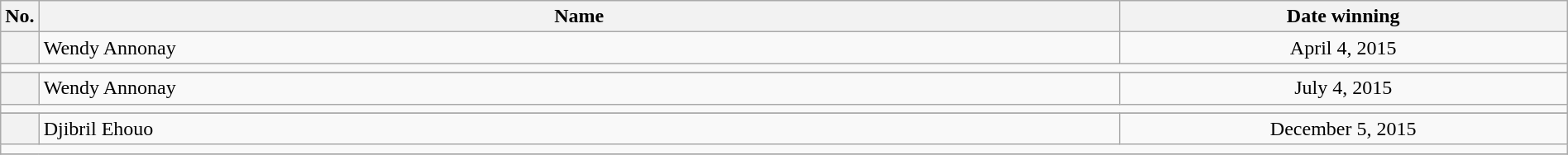<table class="wikitable" width=100%>
<tr>
<th style="width:1%;">No.</th>
<th style="width:70%;">Name</th>
<th style="width:29%;">Date winning</th>
</tr>
<tr align=center>
<th></th>
<td align=left> Wendy Annonay</td>
<td>April 4, 2015</td>
</tr>
<tr>
<td colspan="6"></td>
</tr>
<tr>
</tr>
<tr align=center>
<th></th>
<td align=left> Wendy Annonay</td>
<td>July 4, 2015</td>
</tr>
<tr>
<td colspan="6"></td>
</tr>
<tr>
</tr>
<tr align=center>
<th></th>
<td align=left> Djibril Ehouo</td>
<td>December 5, 2015</td>
</tr>
<tr>
<td colspan="6"></td>
</tr>
<tr>
</tr>
</table>
